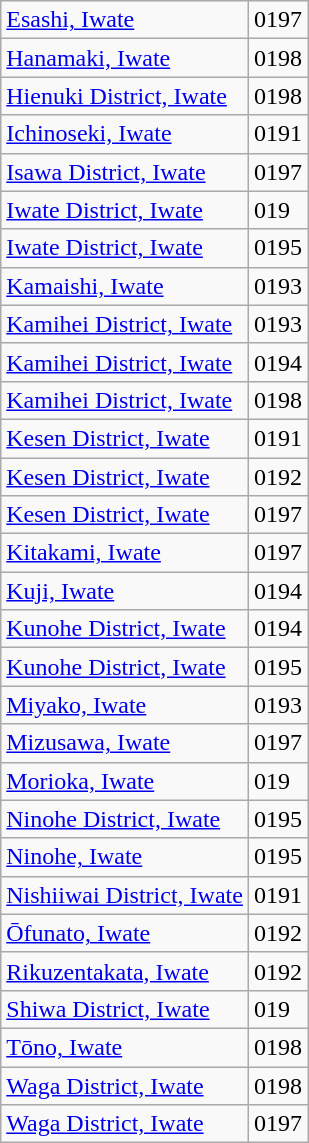<table class="wikitable">
<tr>
<td><a href='#'>Esashi, Iwate</a></td>
<td>0197</td>
</tr>
<tr>
<td><a href='#'>Hanamaki, Iwate</a></td>
<td>0198</td>
</tr>
<tr>
<td><a href='#'>Hienuki District, Iwate</a></td>
<td>0198</td>
</tr>
<tr>
<td><a href='#'>Ichinoseki, Iwate</a></td>
<td>0191</td>
</tr>
<tr>
<td><a href='#'>Isawa District, Iwate</a></td>
<td>0197</td>
</tr>
<tr>
<td><a href='#'>Iwate District, Iwate</a></td>
<td>019</td>
</tr>
<tr>
<td><a href='#'>Iwate District, Iwate</a></td>
<td>0195</td>
</tr>
<tr>
<td><a href='#'>Kamaishi, Iwate</a></td>
<td>0193</td>
</tr>
<tr>
<td><a href='#'>Kamihei District, Iwate</a></td>
<td>0193</td>
</tr>
<tr>
<td><a href='#'>Kamihei District, Iwate</a></td>
<td>0194</td>
</tr>
<tr>
<td><a href='#'>Kamihei District, Iwate</a></td>
<td>0198</td>
</tr>
<tr>
<td><a href='#'>Kesen District, Iwate</a></td>
<td>0191</td>
</tr>
<tr>
<td><a href='#'>Kesen District, Iwate</a></td>
<td>0192</td>
</tr>
<tr>
<td><a href='#'>Kesen District, Iwate</a></td>
<td>0197</td>
</tr>
<tr>
<td><a href='#'>Kitakami, Iwate</a></td>
<td>0197</td>
</tr>
<tr>
<td><a href='#'>Kuji, Iwate</a></td>
<td>0194</td>
</tr>
<tr>
<td><a href='#'>Kunohe District, Iwate</a></td>
<td>0194</td>
</tr>
<tr>
<td><a href='#'>Kunohe District, Iwate</a></td>
<td>0195</td>
</tr>
<tr>
<td><a href='#'>Miyako, Iwate</a></td>
<td>0193</td>
</tr>
<tr>
<td><a href='#'>Mizusawa, Iwate</a></td>
<td>0197</td>
</tr>
<tr>
<td><a href='#'>Morioka, Iwate</a></td>
<td>019</td>
</tr>
<tr>
<td><a href='#'>Ninohe District, Iwate</a></td>
<td>0195</td>
</tr>
<tr>
<td><a href='#'>Ninohe, Iwate</a></td>
<td>0195</td>
</tr>
<tr>
<td><a href='#'>Nishiiwai District, Iwate</a></td>
<td>0191</td>
</tr>
<tr>
<td><a href='#'>Ōfunato, Iwate</a></td>
<td>0192</td>
</tr>
<tr>
<td><a href='#'>Rikuzentakata, Iwate</a></td>
<td>0192</td>
</tr>
<tr>
<td><a href='#'>Shiwa District, Iwate</a></td>
<td>019</td>
</tr>
<tr>
<td><a href='#'>Tōno, Iwate</a></td>
<td>0198</td>
</tr>
<tr>
<td><a href='#'>Waga District, Iwate</a></td>
<td>0198</td>
</tr>
<tr>
<td><a href='#'>Waga District, Iwate</a></td>
<td>0197</td>
</tr>
</table>
